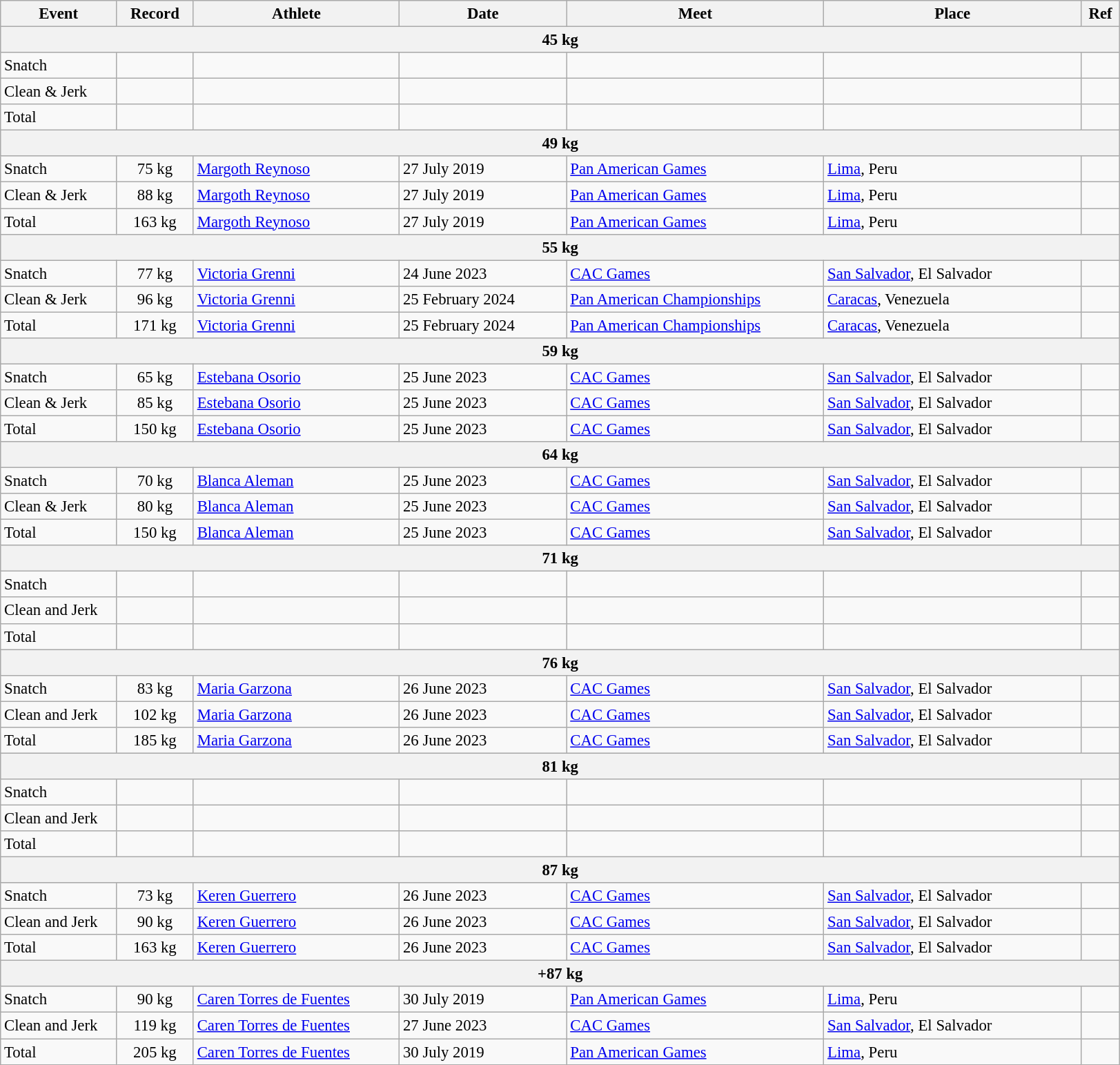<table class="wikitable" style="font-size:95%;">
<tr>
<th width=9%>Event</th>
<th width=6%>Record</th>
<th width=16%>Athlete</th>
<th width=13%>Date</th>
<th width=20%>Meet</th>
<th width=20%>Place</th>
<th width=3%>Ref</th>
</tr>
<tr bgcolor="#DDDDDD">
<th colspan="7">45 kg</th>
</tr>
<tr>
<td>Snatch</td>
<td align="center"></td>
<td></td>
<td></td>
<td></td>
<td></td>
<td></td>
</tr>
<tr>
<td>Clean & Jerk</td>
<td align="center"></td>
<td></td>
<td></td>
<td></td>
<td></td>
<td></td>
</tr>
<tr>
<td>Total</td>
<td align="center"></td>
<td></td>
<td></td>
<td></td>
<td></td>
<td></td>
</tr>
<tr bgcolor="#DDDDDD">
<th colspan="7">49 kg</th>
</tr>
<tr>
<td>Snatch</td>
<td align="center">75 kg</td>
<td><a href='#'>Margoth Reynoso</a></td>
<td>27 July 2019</td>
<td><a href='#'>Pan American Games</a></td>
<td><a href='#'>Lima</a>, Peru</td>
<td></td>
</tr>
<tr>
<td>Clean & Jerk</td>
<td align="center">88 kg</td>
<td><a href='#'>Margoth Reynoso</a></td>
<td>27 July 2019</td>
<td><a href='#'>Pan American Games</a></td>
<td><a href='#'>Lima</a>, Peru</td>
<td></td>
</tr>
<tr>
<td>Total</td>
<td align="center">163 kg</td>
<td><a href='#'>Margoth Reynoso</a></td>
<td>27 July 2019</td>
<td><a href='#'>Pan American Games</a></td>
<td><a href='#'>Lima</a>, Peru</td>
<td></td>
</tr>
<tr bgcolor="#DDDDDD">
<th colspan="7">55 kg</th>
</tr>
<tr>
<td>Snatch</td>
<td align="center">77 kg</td>
<td><a href='#'>Victoria Grenni</a></td>
<td>24 June 2023</td>
<td><a href='#'>CAC Games</a></td>
<td><a href='#'>San Salvador</a>, El Salvador</td>
<td></td>
</tr>
<tr>
<td>Clean & Jerk</td>
<td align="center">96 kg</td>
<td><a href='#'>Victoria Grenni</a></td>
<td>25 February 2024</td>
<td><a href='#'>Pan American Championships</a></td>
<td><a href='#'>Caracas</a>, Venezuela</td>
<td></td>
</tr>
<tr>
<td>Total</td>
<td align="center">171 kg</td>
<td><a href='#'>Victoria Grenni</a></td>
<td>25 February 2024</td>
<td><a href='#'>Pan American Championships</a></td>
<td><a href='#'>Caracas</a>, Venezuela</td>
<td></td>
</tr>
<tr bgcolor="#DDDDDD">
<th colspan="7">59 kg</th>
</tr>
<tr>
<td>Snatch</td>
<td align="center">65 kg</td>
<td><a href='#'>Estebana Osorio</a></td>
<td>25 June 2023</td>
<td><a href='#'>CAC Games</a></td>
<td><a href='#'>San Salvador</a>, El Salvador</td>
<td></td>
</tr>
<tr>
<td>Clean & Jerk</td>
<td align="center">85 kg</td>
<td><a href='#'>Estebana Osorio</a></td>
<td>25 June 2023</td>
<td><a href='#'>CAC Games</a></td>
<td><a href='#'>San Salvador</a>, El Salvador</td>
<td></td>
</tr>
<tr>
<td>Total</td>
<td align="center">150 kg</td>
<td><a href='#'>Estebana Osorio</a></td>
<td>25 June 2023</td>
<td><a href='#'>CAC Games</a></td>
<td><a href='#'>San Salvador</a>, El Salvador</td>
<td></td>
</tr>
<tr bgcolor="#DDDDDD">
<th colspan="7">64 kg</th>
</tr>
<tr>
<td>Snatch</td>
<td align="center">70 kg</td>
<td><a href='#'>Blanca Aleman</a></td>
<td>25 June 2023</td>
<td><a href='#'>CAC Games</a></td>
<td><a href='#'>San Salvador</a>, El Salvador</td>
<td></td>
</tr>
<tr>
<td>Clean & Jerk</td>
<td align="center">80 kg</td>
<td><a href='#'>Blanca Aleman</a></td>
<td>25 June 2023</td>
<td><a href='#'>CAC Games</a></td>
<td><a href='#'>San Salvador</a>, El Salvador</td>
<td></td>
</tr>
<tr>
<td>Total</td>
<td align="center">150 kg</td>
<td><a href='#'>Blanca Aleman</a></td>
<td>25 June 2023</td>
<td><a href='#'>CAC Games</a></td>
<td><a href='#'>San Salvador</a>, El Salvador</td>
<td></td>
</tr>
<tr bgcolor="#DDDDDD">
<th colspan="7">71 kg</th>
</tr>
<tr>
<td>Snatch</td>
<td align="center"></td>
<td></td>
<td></td>
<td></td>
<td></td>
<td></td>
</tr>
<tr>
<td>Clean and Jerk</td>
<td align="center"></td>
<td></td>
<td></td>
<td></td>
<td></td>
<td></td>
</tr>
<tr>
<td>Total</td>
<td align="center"></td>
<td></td>
<td></td>
<td></td>
<td></td>
<td></td>
</tr>
<tr bgcolor="#DDDDDD">
<th colspan="7">76 kg</th>
</tr>
<tr>
<td>Snatch</td>
<td align="center">83 kg</td>
<td><a href='#'>Maria Garzona</a></td>
<td>26 June 2023</td>
<td><a href='#'>CAC Games</a></td>
<td><a href='#'>San Salvador</a>, El Salvador</td>
<td></td>
</tr>
<tr>
<td>Clean and Jerk</td>
<td align="center">102 kg</td>
<td><a href='#'>Maria Garzona</a></td>
<td>26 June 2023</td>
<td><a href='#'>CAC Games</a></td>
<td><a href='#'>San Salvador</a>, El Salvador</td>
<td></td>
</tr>
<tr>
<td>Total</td>
<td align="center">185 kg</td>
<td><a href='#'>Maria Garzona</a></td>
<td>26 June 2023</td>
<td><a href='#'>CAC Games</a></td>
<td><a href='#'>San Salvador</a>, El Salvador</td>
<td></td>
</tr>
<tr bgcolor="#DDDDDD">
<th colspan="7">81 kg</th>
</tr>
<tr>
<td>Snatch</td>
<td align="center"></td>
<td></td>
<td></td>
<td></td>
<td></td>
<td></td>
</tr>
<tr>
<td>Clean and Jerk</td>
<td align="center"></td>
<td></td>
<td></td>
<td></td>
<td></td>
<td></td>
</tr>
<tr>
<td>Total</td>
<td align="center"></td>
<td></td>
<td></td>
<td></td>
<td></td>
<td></td>
</tr>
<tr bgcolor="#DDDDDD">
<th colspan="7">87 kg</th>
</tr>
<tr>
<td>Snatch</td>
<td align="center">73 kg</td>
<td><a href='#'>Keren Guerrero</a></td>
<td>26 June 2023</td>
<td><a href='#'>CAC Games</a></td>
<td><a href='#'>San Salvador</a>, El Salvador</td>
<td></td>
</tr>
<tr>
<td>Clean and Jerk</td>
<td align="center">90 kg</td>
<td><a href='#'>Keren Guerrero</a></td>
<td>26 June 2023</td>
<td><a href='#'>CAC Games</a></td>
<td><a href='#'>San Salvador</a>, El Salvador</td>
<td></td>
</tr>
<tr>
<td>Total</td>
<td align="center">163 kg</td>
<td><a href='#'>Keren Guerrero</a></td>
<td>26 June 2023</td>
<td><a href='#'>CAC Games</a></td>
<td><a href='#'>San Salvador</a>, El Salvador</td>
<td></td>
</tr>
<tr bgcolor="#DDDDDD">
<th colspan="7">+87 kg</th>
</tr>
<tr>
<td>Snatch</td>
<td align="center">90 kg</td>
<td><a href='#'>Caren Torres de Fuentes</a></td>
<td>30 July 2019</td>
<td><a href='#'>Pan American Games</a></td>
<td><a href='#'>Lima</a>, Peru</td>
<td></td>
</tr>
<tr>
<td>Clean and Jerk</td>
<td align="center">119 kg</td>
<td><a href='#'>Caren Torres de Fuentes</a></td>
<td>27 June 2023</td>
<td><a href='#'>CAC Games</a></td>
<td><a href='#'>San Salvador</a>, El Salvador</td>
<td></td>
</tr>
<tr>
<td>Total</td>
<td align="center">205 kg</td>
<td><a href='#'>Caren Torres de Fuentes</a></td>
<td>30 July 2019</td>
<td><a href='#'>Pan American Games</a></td>
<td><a href='#'>Lima</a>, Peru</td>
<td></td>
</tr>
</table>
